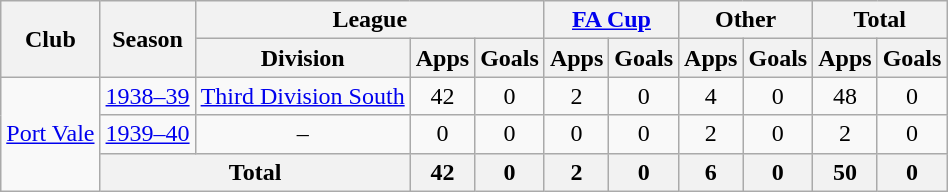<table class="wikitable" style="text-align:center">
<tr>
<th rowspan="2">Club</th>
<th rowspan="2">Season</th>
<th colspan="3">League</th>
<th colspan="2"><a href='#'>FA Cup</a></th>
<th colspan="2">Other</th>
<th colspan="2">Total</th>
</tr>
<tr>
<th>Division</th>
<th>Apps</th>
<th>Goals</th>
<th>Apps</th>
<th>Goals</th>
<th>Apps</th>
<th>Goals</th>
<th>Apps</th>
<th>Goals</th>
</tr>
<tr>
<td rowspan="3"><a href='#'>Port Vale</a></td>
<td><a href='#'>1938–39</a></td>
<td><a href='#'>Third Division South</a></td>
<td>42</td>
<td>0</td>
<td>2</td>
<td>0</td>
<td>4</td>
<td>0</td>
<td>48</td>
<td>0</td>
</tr>
<tr>
<td><a href='#'>1939–40</a></td>
<td>–</td>
<td>0</td>
<td>0</td>
<td>0</td>
<td>0</td>
<td>2</td>
<td>0</td>
<td>2</td>
<td>0</td>
</tr>
<tr>
<th colspan="2">Total</th>
<th>42</th>
<th>0</th>
<th>2</th>
<th>0</th>
<th>6</th>
<th>0</th>
<th>50</th>
<th>0</th>
</tr>
</table>
